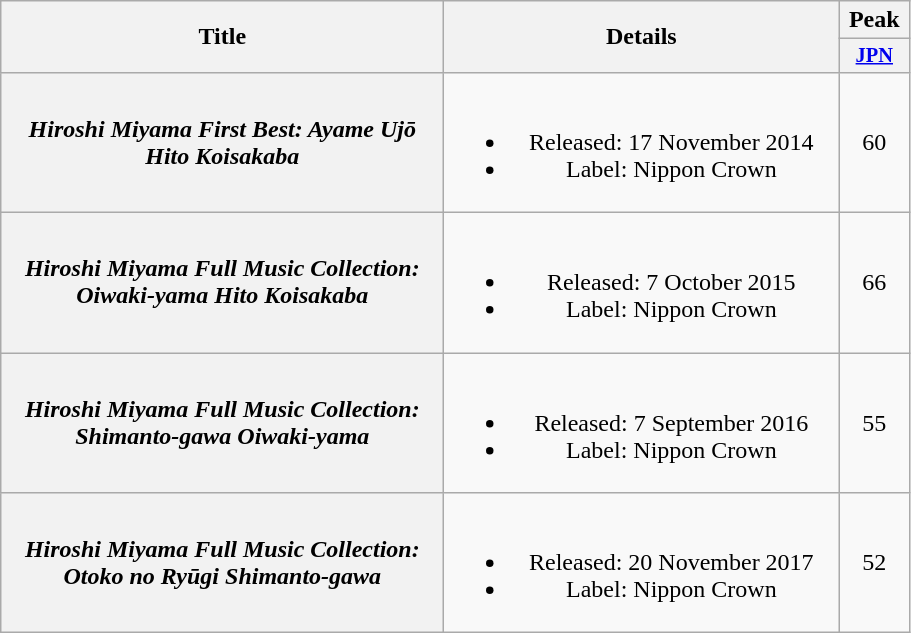<table class="wikitable plainrowheaders" style="text-align:center;">
<tr>
<th scope="col" rowspan="2" style="width:18em;">Title</th>
<th scope="col" rowspan="2" style="width:16em;">Details</th>
<th scope="col" style="width:1em;">Peak</th>
</tr>
<tr>
<th scope="col" style="width:3em;font-size:85%;"><a href='#'>JPN</a><br></th>
</tr>
<tr>
<th scope="row"><em>Hiroshi Miyama First Best: Ayame Ujō Hito Koisakaba</em></th>
<td><br><ul><li>Released: 17 November 2014</li><li>Label: Nippon Crown</li></ul></td>
<td>60</td>
</tr>
<tr>
<th scope="row"><em>Hiroshi Miyama Full Music Collection: Oiwaki-yama Hito Koisakaba</em></th>
<td><br><ul><li>Released: 7 October 2015</li><li>Label: Nippon Crown</li></ul></td>
<td>66</td>
</tr>
<tr>
<th scope="row"><em>Hiroshi Miyama Full Music Collection: Shimanto-gawa Oiwaki-yama</em></th>
<td><br><ul><li>Released: 7 September 2016</li><li>Label: Nippon Crown</li></ul></td>
<td>55</td>
</tr>
<tr>
<th scope="row"><em>Hiroshi Miyama Full Music Collection: Otoko no Ryūgi Shimanto-gawa</em></th>
<td><br><ul><li>Released: 20 November 2017</li><li>Label: Nippon Crown</li></ul></td>
<td>52</td>
</tr>
</table>
